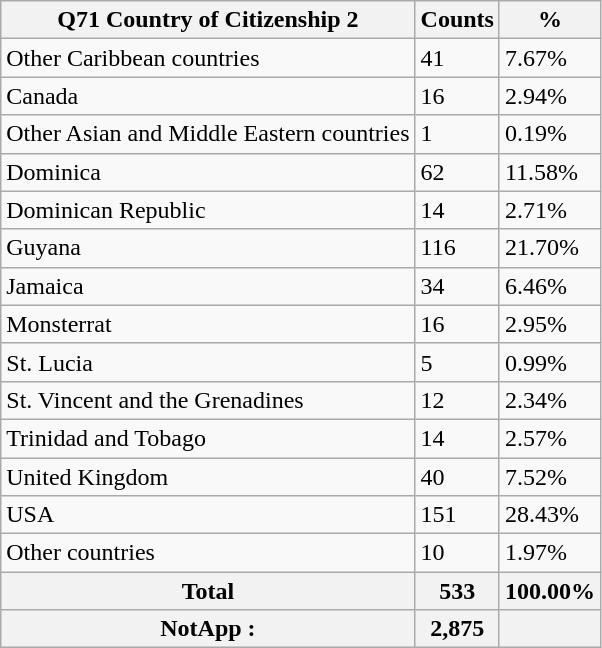<table class="wikitable sortable">
<tr>
<th>Q71 Country of Citizenship 2</th>
<th>Counts</th>
<th>%</th>
</tr>
<tr>
<td>Other Caribbean countries</td>
<td>41</td>
<td>7.67%</td>
</tr>
<tr>
<td>Canada</td>
<td>16</td>
<td>2.94%</td>
</tr>
<tr>
<td>Other Asian and Middle Eastern countries</td>
<td>1</td>
<td>0.19%</td>
</tr>
<tr>
<td>Dominica</td>
<td>62</td>
<td>11.58%</td>
</tr>
<tr>
<td>Dominican Republic</td>
<td>14</td>
<td>2.71%</td>
</tr>
<tr>
<td>Guyana</td>
<td>116</td>
<td>21.70%</td>
</tr>
<tr>
<td>Jamaica</td>
<td>34</td>
<td>6.46%</td>
</tr>
<tr>
<td>Monsterrat</td>
<td>16</td>
<td>2.95%</td>
</tr>
<tr>
<td>St. Lucia</td>
<td>5</td>
<td>0.99%</td>
</tr>
<tr>
<td>St. Vincent and the Grenadines</td>
<td>12</td>
<td>2.34%</td>
</tr>
<tr>
<td>Trinidad and Tobago</td>
<td>14</td>
<td>2.57%</td>
</tr>
<tr>
<td>United Kingdom</td>
<td>40</td>
<td>7.52%</td>
</tr>
<tr>
<td>USA</td>
<td>151</td>
<td>28.43%</td>
</tr>
<tr>
<td>Other countries</td>
<td>10</td>
<td>1.97%</td>
</tr>
<tr>
<th>Total</th>
<th>533</th>
<th>100.00%</th>
</tr>
<tr>
<th>NotApp :</th>
<th>2,875</th>
<th></th>
</tr>
</table>
